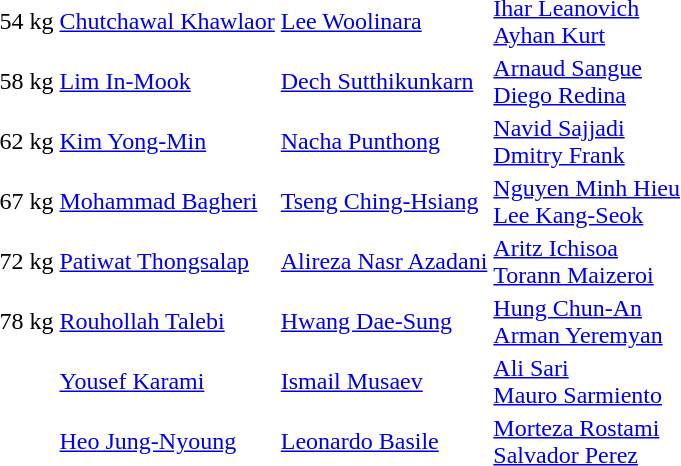<table>
<tr>
<td>54 kg</td>
<td> <a href='#'>Chutchawal Khawlaor</a></td>
<td> <a href='#'>Lee Woolinara</a></td>
<td> <a href='#'>Ihar Leanovich</a> <br>  <a href='#'>Ayhan Kurt</a></td>
</tr>
<tr>
<td>58 kg</td>
<td> <a href='#'>Lim In-Mook</a></td>
<td> <a href='#'>Dech Sutthikunkarn</a></td>
<td> <a href='#'>Arnaud Sangue</a> <br>  <a href='#'>Diego Redina</a></td>
</tr>
<tr>
<td>62 kg</td>
<td> <a href='#'>Kim Yong-Min</a></td>
<td> <a href='#'>Nacha Punthong</a></td>
<td> <a href='#'>Navid Sajjadi</a> <br>  <a href='#'>Dmitry Frank</a></td>
</tr>
<tr>
<td>67 kg</td>
<td> <a href='#'>Mohammad Bagheri</a></td>
<td> <a href='#'>Tseng Ching-Hsiang</a></td>
<td> <a href='#'>Nguyen Minh Hieu</a> <br>  <a href='#'>Lee Kang-Seok</a></td>
</tr>
<tr>
<td>72 kg</td>
<td> <a href='#'>Patiwat Thongsalap</a></td>
<td> <a href='#'>Alireza Nasr Azadani</a></td>
<td> <a href='#'>Aritz Ichisoa</a> <br>  <a href='#'>Torann Maizeroi</a></td>
</tr>
<tr>
<td>78 kg</td>
<td> <a href='#'>Rouhollah Talebi</a></td>
<td> <a href='#'>Hwang Dae-Sung</a></td>
<td> <a href='#'>Hung Chun-An</a> <br>  <a href='#'>Arman Yeremyan</a></td>
</tr>
<tr>
<td></td>
<td> <a href='#'>Yousef Karami</a></td>
<td> <a href='#'>Ismail Musaev</a></td>
<td> <a href='#'>Ali Sari</a> <br>  <a href='#'>Mauro Sarmiento</a></td>
</tr>
<tr>
<td></td>
<td> <a href='#'>Heo Jung-Nyoung</a></td>
<td> <a href='#'>Leonardo Basile</a></td>
<td> <a href='#'>Morteza Rostami</a> <br>  <a href='#'>Salvador Perez</a></td>
</tr>
</table>
